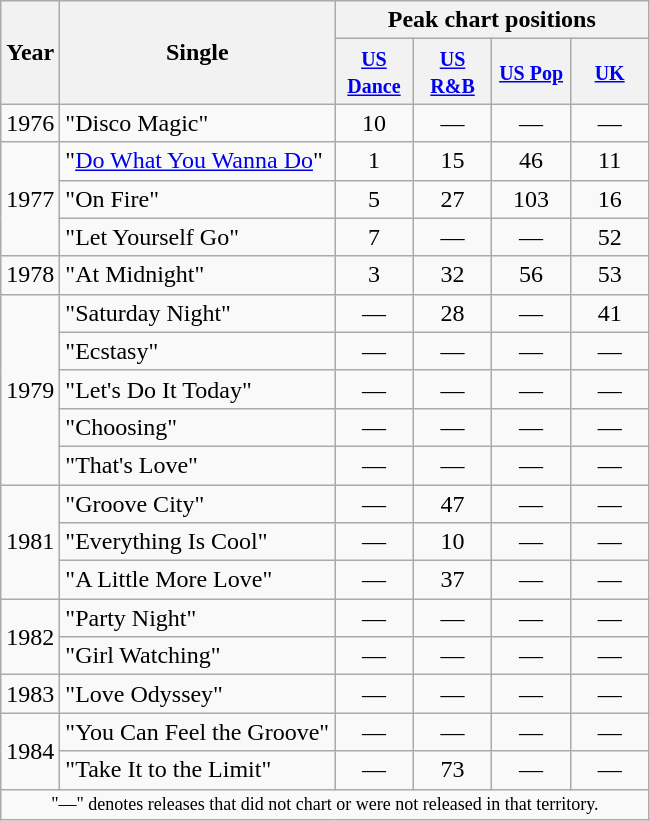<table class="wikitable">
<tr>
<th scope="col" rowspan="2">Year</th>
<th scope="col" rowspan="2">Single</th>
<th scope="col" colspan="4">Peak chart positions</th>
</tr>
<tr>
<th style="width:45px;"><small><a href='#'>US Dance</a></small><br></th>
<th style="width:45px;"><small><a href='#'>US R&B</a></small><br></th>
<th style="width:45px;"><small><a href='#'>US Pop</a></small><br></th>
<th style="width:45px;"><small><a href='#'>UK</a></small><br></th>
</tr>
<tr>
<td rowspan="1">1976</td>
<td>"Disco Magic"</td>
<td align=center>10</td>
<td align=center>―</td>
<td align=center>―</td>
<td align=center>―</td>
</tr>
<tr>
<td rowspan="3">1977</td>
<td>"<a href='#'>Do What You Wanna Do</a>"</td>
<td align=center>1</td>
<td align=center>15</td>
<td align=center>46</td>
<td align=center>11</td>
</tr>
<tr>
<td>"On Fire"</td>
<td align=center>5</td>
<td align=center>27</td>
<td align=center>103</td>
<td align=center>16</td>
</tr>
<tr>
<td>"Let Yourself Go"</td>
<td align=center>7</td>
<td align=center>―</td>
<td align=center>―</td>
<td align=center>52</td>
</tr>
<tr>
<td rowspan="1">1978</td>
<td>"At Midnight"</td>
<td align=center>3</td>
<td align=center>32</td>
<td align=center>56</td>
<td align=center>53</td>
</tr>
<tr>
<td rowspan="5">1979</td>
<td>"Saturday Night"</td>
<td align=center>―</td>
<td align=center>28</td>
<td align=center>—</td>
<td align=center>41</td>
</tr>
<tr>
<td>"Ecstasy"</td>
<td align=center>―</td>
<td align=center>―</td>
<td align=center>―</td>
<td align=center>―</td>
</tr>
<tr>
<td>"Let's Do It Today"</td>
<td align=center>―</td>
<td align=center>―</td>
<td align=center>―</td>
<td align=center>―</td>
</tr>
<tr>
<td>"Choosing"</td>
<td align=center>―</td>
<td align=center>―</td>
<td align=center>―</td>
<td align=center>―</td>
</tr>
<tr>
<td>"That's Love"</td>
<td align=center>―</td>
<td align=center>―</td>
<td align=center>―</td>
<td align=center>―</td>
</tr>
<tr>
<td rowspan="3">1981</td>
<td>"Groove City"</td>
<td align=center>―</td>
<td align=center>47</td>
<td align=center>―</td>
<td align=center>―</td>
</tr>
<tr>
<td>"Everything Is Cool"</td>
<td align=center>―</td>
<td align=center>10</td>
<td align=center>―</td>
<td align=center>―</td>
</tr>
<tr>
<td>"A Little More Love"</td>
<td align=center>―</td>
<td align=center>37</td>
<td align=center>―</td>
<td align=center>―</td>
</tr>
<tr>
<td rowspan="2">1982</td>
<td>"Party Night"</td>
<td align=center>―</td>
<td align=center>―</td>
<td align=center>―</td>
<td align=center>―</td>
</tr>
<tr>
<td>"Girl Watching"</td>
<td align=center>―</td>
<td align=center>―</td>
<td align=center>―</td>
<td align=center>―</td>
</tr>
<tr>
<td rowspan="1">1983</td>
<td>"Love Odyssey"</td>
<td align=center>―</td>
<td align=center>―</td>
<td align=center>―</td>
<td align=center>―</td>
</tr>
<tr>
<td rowspan="2">1984</td>
<td>"You Can Feel the Groove"</td>
<td align=center>―</td>
<td align=center>―</td>
<td align=center>―</td>
<td align=center>―</td>
</tr>
<tr>
<td>"Take It to the Limit"</td>
<td align=center>―</td>
<td align=center>73</td>
<td align=center>―</td>
<td align=center>―</td>
</tr>
<tr>
<td colspan="6" style="text-align:center; font-size:9pt;">"—" denotes releases that did not chart or were not released in that territory.</td>
</tr>
</table>
